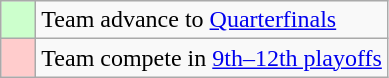<table class="wikitable">
<tr>
<td style="background: #ccffcc;">    </td>
<td>Team advance to <a href='#'>Quarterfinals</a></td>
</tr>
<tr>
<td style="background: #ffcccc;">    </td>
<td>Team compete in <a href='#'>9th–12th playoffs</a></td>
</tr>
</table>
